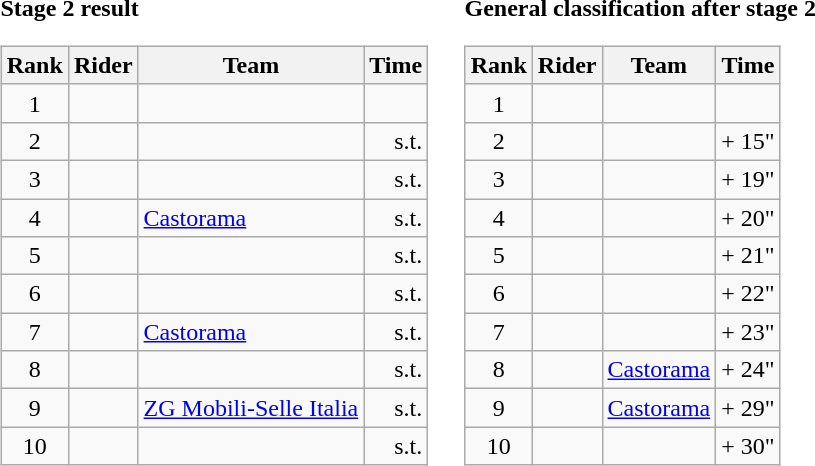<table>
<tr>
<td><strong>Stage 2 result</strong><br><table class="wikitable">
<tr>
<th scope="col">Rank</th>
<th scope="col">Rider</th>
<th scope="col">Team</th>
<th scope="col">Time</th>
</tr>
<tr>
<td style="text-align:center;">1</td>
<td></td>
<td></td>
<td style="text-align:right;"></td>
</tr>
<tr>
<td style="text-align:center;">2</td>
<td></td>
<td></td>
<td style="text-align:right;">s.t.</td>
</tr>
<tr>
<td style="text-align:center;">3</td>
<td></td>
<td></td>
<td style="text-align:right;">s.t.</td>
</tr>
<tr>
<td style="text-align:center;">4</td>
<td></td>
<td><a href='#'>Castorama</a></td>
<td style="text-align:right;">s.t.</td>
</tr>
<tr>
<td style="text-align:center;">5</td>
<td></td>
<td></td>
<td style="text-align:right;">s.t.</td>
</tr>
<tr>
<td style="text-align:center;">6</td>
<td></td>
<td></td>
<td style="text-align:right;">s.t.</td>
</tr>
<tr>
<td style="text-align:center;">7</td>
<td></td>
<td><a href='#'>Castorama</a></td>
<td style="text-align:right;">s.t.</td>
</tr>
<tr>
<td style="text-align:center;">8</td>
<td></td>
<td></td>
<td style="text-align:right;">s.t.</td>
</tr>
<tr>
<td style="text-align:center;">9</td>
<td></td>
<td><a href='#'>ZG Mobili-Selle Italia</a></td>
<td style="text-align:right;">s.t.</td>
</tr>
<tr>
<td style="text-align:center;">10</td>
<td></td>
<td></td>
<td style="text-align:right;">s.t.</td>
</tr>
</table>
</td>
<td></td>
<td><strong>General classification after stage 2</strong><br><table class="wikitable">
<tr>
<th scope="col">Rank</th>
<th scope="col">Rider</th>
<th scope="col">Team</th>
<th scope="col">Time</th>
</tr>
<tr>
<td style="text-align:center;">1</td>
<td> </td>
<td></td>
<td style="text-align:right;"></td>
</tr>
<tr>
<td style="text-align:center;">2</td>
<td></td>
<td></td>
<td style="text-align:right;">+ 15"</td>
</tr>
<tr>
<td style="text-align:center;">3</td>
<td></td>
<td></td>
<td style="text-align:right;">+ 19"</td>
</tr>
<tr>
<td style="text-align:center;">4</td>
<td></td>
<td></td>
<td style="text-align:right;">+ 20"</td>
</tr>
<tr>
<td style="text-align:center;">5</td>
<td></td>
<td></td>
<td style="text-align:right;">+ 21"</td>
</tr>
<tr>
<td style="text-align:center;">6</td>
<td></td>
<td></td>
<td style="text-align:right;">+ 22"</td>
</tr>
<tr>
<td style="text-align:center;">7</td>
<td></td>
<td></td>
<td style="text-align:right;">+ 23"</td>
</tr>
<tr>
<td style="text-align:center;">8</td>
<td></td>
<td><a href='#'>Castorama</a></td>
<td style="text-align:right;">+ 24"</td>
</tr>
<tr>
<td style="text-align:center;">9</td>
<td></td>
<td><a href='#'>Castorama</a></td>
<td style="text-align:right;">+ 29"</td>
</tr>
<tr>
<td style="text-align:center;">10</td>
<td></td>
<td></td>
<td style="text-align:right;">+ 30"</td>
</tr>
</table>
</td>
</tr>
</table>
